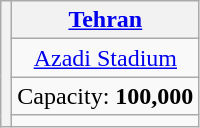<table class="wikitable" style="text-align:center">
<tr>
<th rowspan=4></th>
<th><a href='#'>Tehran</a></th>
</tr>
<tr>
<td><a href='#'>Azadi Stadium</a></td>
</tr>
<tr>
<td>Capacity: <strong>100,000</strong></td>
</tr>
<tr>
<td></td>
</tr>
</table>
